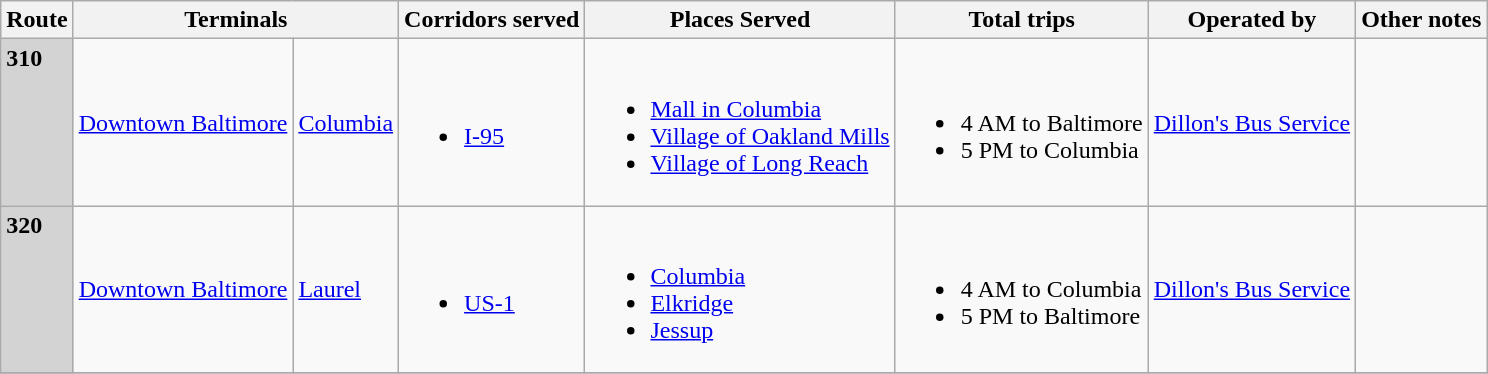<table class="wikitable">
<tr>
<th>Route</th>
<th colspan="2">Terminals</th>
<th>Corridors served</th>
<th>Places Served</th>
<th>Total trips</th>
<th>Operated by</th>
<th>Other notes</th>
</tr>
<tr>
<td style="background:lightgray; color:black; vertical-align:top"><div><strong>310</strong></div></td>
<td><a href='#'>Downtown Baltimore</a></td>
<td><a href='#'>Columbia</a></td>
<td><br><ul><li><a href='#'>I-95</a></li></ul></td>
<td><br><ul><li><a href='#'>Mall in Columbia</a></li><li><a href='#'>Village of Oakland Mills</a></li><li><a href='#'>Village of Long Reach</a></li></ul></td>
<td><br><ul><li>4 AM to Baltimore</li><li>5 PM to Columbia</li></ul></td>
<td><a href='#'>Dillon's Bus Service</a></td>
<td></td>
</tr>
<tr>
<td style="background:lightgray; color:black; vertical-align:top"><div><strong>320</strong></div></td>
<td><a href='#'>Downtown Baltimore</a></td>
<td><a href='#'>Laurel</a></td>
<td><br><ul><li><a href='#'>US-1</a></li></ul></td>
<td><br><ul><li><a href='#'>Columbia</a></li><li><a href='#'>Elkridge</a></li><li><a href='#'>Jessup</a></li></ul></td>
<td><br><ul><li>4 AM to Columbia</li><li>5 PM to Baltimore</li></ul></td>
<td><a href='#'>Dillon's Bus Service</a></td>
<td></td>
</tr>
<tr>
</tr>
</table>
